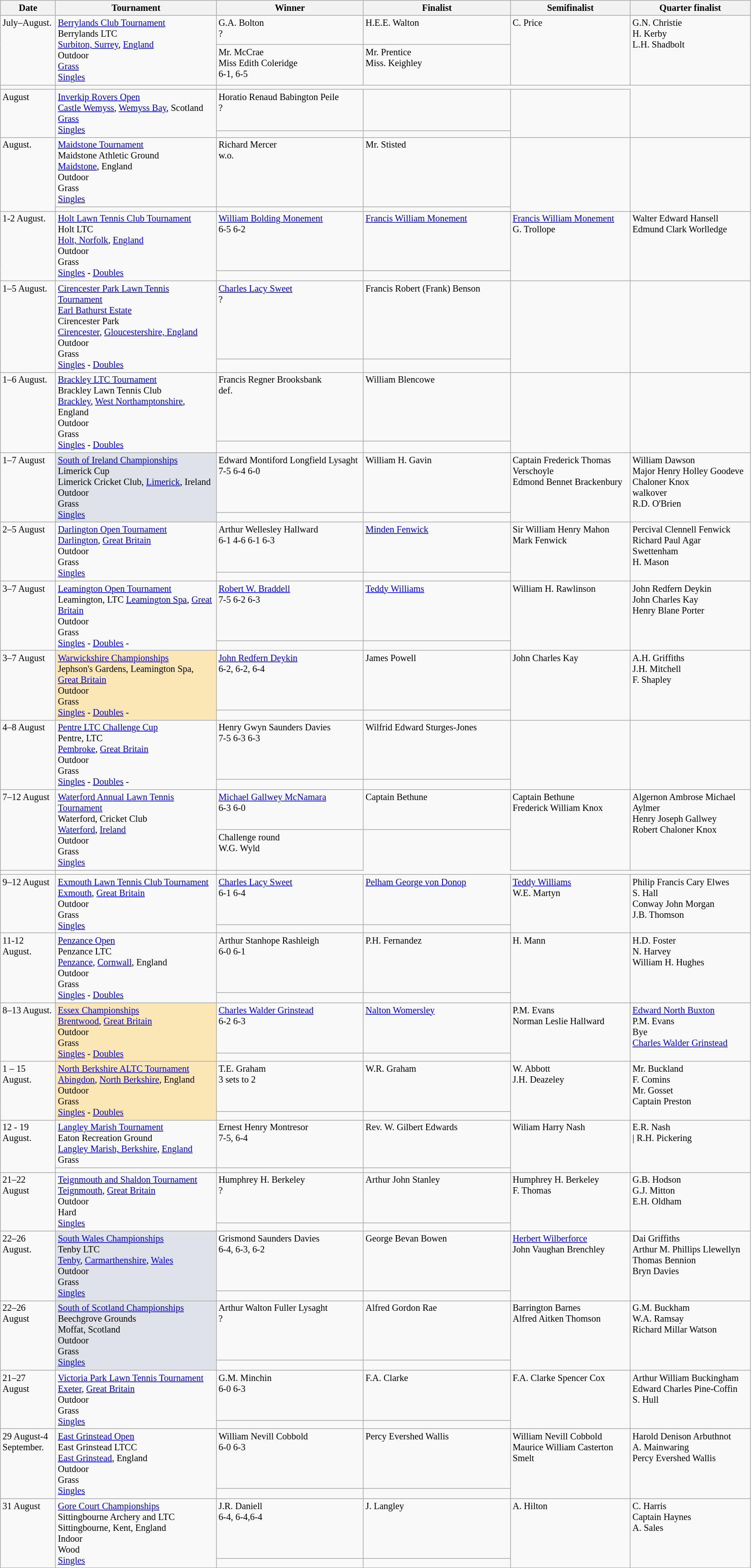<table class="wikitable" style="font-size:85%;">
<tr>
<th width="75">Date</th>
<th width="230">Tournament</th>
<th width="210">Winner</th>
<th width="210">Finalist</th>
<th width="170">Semifinalist</th>
<th width="170">Quarter finalist</th>
</tr>
<tr valign=top>
<td rowspan=2>July–August.</td>
<td rowspan=2><a href='#'>Berrylands Club Tournament</a> <br>Berrylands LTC<br><a href='#'>Surbiton, Surrey</a>, <a href='#'>England</a><br>Outdoor<br><a href='#'>Grass</a><br><a href='#'>Singles</a></td>
<td> G.A. Bolton<br>?</td>
<td> H.E.E. Walton</td>
<td rowspan=2> C. Price</td>
<td rowspan=2> G.N. Christie <br> H. Kerby <br> L.H. Shadbolt</td>
</tr>
<tr valign=top>
<td> Mr. McCrae<br> Miss Edith Coleridge<br> 6-1, 6-5</td>
<td> Mr. Prentice<br> Miss. Keighley</td>
</tr>
<tr valign=top>
<td></td>
<td></td>
</tr>
<tr valign=top>
<td rowspan=2>August</td>
<td rowspan=2><a href='#'>Inverkip Rovers Open</a><br><a href='#'>Castle Wemyss</a>, <a href='#'>Wemyss Bay</a>, Scotland <br><a href='#'>Grass</a><br> <a href='#'>Singles</a></td>
<td>  Horatio Renaud Babington Peile<br>?</td>
<td></td>
<td rowspan=2></td>
</tr>
<tr valign=top>
<td></td>
<td></td>
</tr>
<tr valign=top>
<td rowspan=2>August.</td>
<td><a href='#'>Maidstone Tournament</a> <br>Maidstone Athletic Ground<br><a href='#'>Maidstone</a>, England<br>Outdoor<br>Grass<br><a href='#'>Singles</a></td>
<td> Richard Mercer<br>w.o.</td>
<td> Mr. Stisted <br></td>
<td rowspan=2></td>
<td rowspan=2></td>
</tr>
<tr valign=top>
<td></td>
<td></td>
</tr>
<tr valign=top>
<td rowspan=2>1-2 August.</td>
<td rowspan=2><a href='#'>Holt Lawn Tennis Club Tournament</a><br>Holt LTC<br><a href='#'>Holt, Norfolk</a>, <a href='#'>England</a><br>Outdoor<br>Grass<br><a href='#'>Singles</a> - <a href='#'>Doubles</a></td>
<td>  <a href='#'>William Bolding Monement</a><br>6-5 6-2</td>
<td> <a href='#'>Francis William Monement</a></td>
<td rowspan=2>  <a href='#'>Francis William Monement</a><br> G. Trollope</td>
<td rowspan=2> Walter Edward Hansell <br> Edmund Clark Worlledge</td>
</tr>
<tr valign=top>
<td></td>
<td></td>
</tr>
<tr valign=top>
<td rowspan=2>1–5 August.</td>
<td rowspan=2><a href='#'>Cirencester Park Lawn Tennis Tournament</a><br><a href='#'>Earl Bathurst Estate</a><br>Cirencester Park<br><a href='#'>Cirencester</a>, <a href='#'>Gloucestershire, England</a><br>Outdoor<br>Grass<br><a href='#'>Singles</a> - <a href='#'>Doubles</a></td>
<td> <a href='#'>Charles Lacy Sweet</a><br>?</td>
<td> Francis Robert (Frank) Benson</td>
<td rowspan=2></td>
<td rowspan=2></td>
</tr>
<tr valign=top>
<td></td>
<td></td>
</tr>
<tr valign=top>
<td rowspan=2>1–6 August.</td>
<td rowspan=2><a href='#'>Brackley LTC Tournament</a><br>Brackley Lawn Tennis Club<br><a href='#'>Brackley</a>, <a href='#'>West Northamptonshire</a>, England<br>Outdoor<br>Grass<br><a href='#'>Singles</a> - <a href='#'>Doubles</a></td>
<td> Francis Regner Brooksbank<br>def.</td>
<td> William Blencowe</td>
<td rowspan=2></td>
<td rowspan=2></td>
</tr>
<tr valign=top>
<td></td>
<td></td>
</tr>
<tr valign=top>
<td rowspan=2>1–7 August</td>
<td style="background:#dfe2e9" rowspan=2><a href='#'>South of Ireland Championships</a><br>Limerick Cup<br>  Limerick Cricket Club, <a href='#'>Limerick</a>, Ireland<br>Outdoor<br>Grass<br><a href='#'>Singles</a></td>
<td> Edward Montiford Longfield Lysaght<br>7-5 6-4 6-0</td>
<td> William H. Gavin</td>
<td rowspan=2> Captain Frederick Thomas Verschoyle<br> Edmond Bennet Brackenbury</td>
<td rowspan=2> William Dawson<br> Major Henry Holley Goodeve<br>  Chaloner Knox<br>walkover<br> R.D. O'Brien</td>
</tr>
<tr valign=top>
<td></td>
<td></td>
</tr>
<tr valign=top>
<td rowspan=2>2–5 August</td>
<td rowspan=2><a href='#'>Darlington Open Tournament</a> <br> <a href='#'>Darlington</a>, <a href='#'>Great Britain</a><br>Outdoor<br>Grass<br><a href='#'>Singles</a></td>
<td> Arthur Wellesley Hallward<br>6-1 4-6 6-1 6-3</td>
<td> <a href='#'>Minden Fenwick</a> <br></td>
<td rowspan=2> Sir William Henry Mahon <br> Mark Fenwick</td>
<td rowspan=2> Percival Clennell Fenwick <br> Richard Paul Agar Swettenham <br> H. Mason</td>
</tr>
<tr valign=top>
<td></td>
<td></td>
</tr>
<tr valign=top>
<td rowspan=2>3–7 August</td>
<td rowspan=2><a href='#'>Leamington Open Tournament</a> <br> Leamington, LTC  <a href='#'>Leamington Spa</a>, <a href='#'>Great Britain</a><br>Outdoor<br>Grass<br><a href='#'>Singles</a> - <a href='#'>Doubles</a> -</td>
<td> <a href='#'>Robert W. Braddell</a> <br>7-5 6-2 6-3</td>
<td> <a href='#'>Teddy Williams</a> <br></td>
<td rowspan=2> William H. Rawlinson</td>
<td rowspan=2> John Redfern Deykin <br> John Charles Kay <br>  Henry Blane Porter</td>
</tr>
<tr valign=top>
<td></td>
<td></td>
</tr>
<tr valign=top>
<td rowspan=2>3–7 August</td>
<td style="background:#fae7b5" rowspan=2><a href='#'>Warwickshire Championships</a> <br>Jephson's Gardens,  Leamington Spa, <a href='#'>Great Britain</a><br>Outdoor<br>Grass<br><a href='#'>Singles</a> - <a href='#'>Doubles</a> -</td>
<td> <a href='#'>John Redfern Deykin</a> <br> 6-2, 6-2, 6-4</td>
<td> James Powell <br></td>
<td rowspan=2> John Charles Kay</td>
<td rowspan=2> A.H. Griffiths <br> J.H. Mitchell <br>  F. Shapley</td>
</tr>
<tr valign=top>
<td></td>
<td></td>
</tr>
<tr valign=top>
<td rowspan=2>4–8 August</td>
<td rowspan=2><a href='#'>Pentre LTC Challenge Cup</a> <br> Pentre, LTC<br> <a href='#'>Pembroke</a>, <a href='#'>Great Britain</a><br>Outdoor<br>Grass<br><a href='#'>Singles</a> - <a href='#'>Doubles</a> -</td>
<td> Henry Gwyn Saunders Davies <br>7-5 6-3 6-3</td>
<td> Wilfrid Edward Sturges-Jones</td>
<td rowspan=2></td>
<td rowspan=2></td>
</tr>
<tr valign=top>
<td></td>
<td></td>
</tr>
<tr valign=top>
<td rowspan=2>7–12 August</td>
<td rowspan=2><a href='#'>Waterford Annual Lawn Tennis Tournament</a> <br> Waterford, Cricket Club<br><a href='#'>Waterford</a>, <a href='#'>Ireland</a><br>Outdoor<br>Grass<br><a href='#'>Singles</a></td>
<td> <a href='#'>Michael Gallwey McNamara</a><br>6-3 6-0</td>
<td> Captain Bethune</td>
<td rowspan=2> Captain Bethune<br> Frederick William Knox</td>
<td rowspan=2> Algernon Ambrose Michael Aylmer<br> Henry Joseph Gallwey<br> Robert Chaloner Knox</td>
</tr>
<tr valign=top>
<td>Challenge round<br> W.G. Wyld</td>
</tr>
<tr valign=top>
<td></td>
<td></td>
</tr>
<tr valign=top>
<td rowspan=2>9–12 August</td>
<td rowspan=2><a href='#'>Exmouth Lawn Tennis Club Tournament</a> <br> <a href='#'>Exmouth</a>, <a href='#'>Great Britain</a><br>Outdoor<br>Grass<br><a href='#'>Singles</a></td>
<td> <a href='#'>Charles Lacy Sweet</a><br>6-1 6-4</td>
<td> <a href='#'>Pelham George von Donop</a> <br></td>
<td rowspan=2> <a href='#'>Teddy Williams</a> <br> W.E. Martyn</td>
<td rowspan=2> Philip Francis Cary Elwes <br> S. Hall <br>  Conway John Morgan <br>  J.B. Thomson</td>
</tr>
<tr valign=top>
<td></td>
<td></td>
</tr>
<tr valign=top>
<td rowspan=2>11-12 August.</td>
<td rowspan=2><a href='#'>Penzance Open</a><br>Penzance LTC<br><a href='#'>Penzance</a>, <a href='#'>Cornwall</a>, England<br>Outdoor<br>Grass<br><a href='#'>Singles</a> - <a href='#'>Doubles</a></td>
<td>  Arthur Stanhope Rashleigh<br>6-0 6-1</td>
<td>  P.H. Fernandez</td>
<td rowspan=2>  H. Mann <br></td>
<td rowspan=2>  H.D. Foster<br>  N. Harvey<br>  William H. Hughes</td>
</tr>
<tr valign=top>
<td></td>
<td></td>
</tr>
<tr valign=top>
<td rowspan=2>8–13 August.</td>
<td style="background:#fae7b5"  rowspan=2><a href='#'>Essex Championships</a><br> <a href='#'>Brentwood</a>, <a href='#'>Great Britain</a><br>Outdoor<br> Grass<br><a href='#'>Singles</a> - <a href='#'>Doubles</a></td>
<td> <a href='#'>Charles Walder Grinstead</a><br>6-2 6-3</td>
<td> <a href='#'>Nalton Womersley</a></td>
<td rowspan=2> P.M. Evans<br> Norman Leslie Hallward</td>
<td rowspan=2> <a href='#'>Edward North Buxton</a><br> P.M. Evans<br>Bye<br> <a href='#'>Charles Walder Grinstead</a></td>
</tr>
<tr valign=top>
<td></td>
<td></td>
</tr>
<tr valign=top>
<td rowspan=2>1 – 15 August.</td>
<td style="background:#fae7b5" rowspan=2><a href='#'>North Berkshire ALTC Tournament</a> <br><a href='#'>Abingdon</a>, <a href='#'>North Berkshire</a>, England<br>Outdoor<br> Grass<br><a href='#'>Singles</a> - <a href='#'>Doubles</a></td>
<td> T.E. Graham<br> 3 sets to 2</td>
<td> W.R. Graham</td>
<td rowspan=2> W. Abbott <br>  J.H. Deazeley</td>
<td rowspan=2> Mr. Buckland<br> F. Comins <br>  Mr. Gosset <br> Captain Preston</td>
</tr>
<tr valign=top>
<td></td>
<td></td>
</tr>
<tr valign=top>
<td rowspan=2>12 - 19 August.</td>
<td><a href='#'>Langley Marish Tournament</a><br>Eaton Recreation Ground<br> <a href='#'>Langley Marish, Berkshire</a>, <a href='#'>England</a><br>Grass<br></td>
<td> Ernest Henry Montresor<br>7-5, 6-4</td>
<td> Rev. W. Gilbert Edwards</td>
<td rowspan=2> Wiliam Harry Nash</td>
<td rowspan=2> E.R. Nash<br>| R.H. Pickering<br></td>
</tr>
<tr valign=top>
<td></td>
<td></td>
</tr>
<tr valign=top>
<td rowspan=2>21–22 August</td>
<td rowspan=2><a href='#'>Teignmouth and Shaldon Tournament</a> <br> <a href='#'>Teignmouth</a>, <a href='#'>Great Britain</a><br>Outdoor<br>Hard<br><a href='#'>Singles</a></td>
<td> Humphrey H. Berkeley<br>?</td>
<td> Arthur John Stanley <br></td>
<td rowspan=2> Humphrey H. Berkeley  <br>  F. Thomas</td>
<td rowspan=2> G.B. Hodson <br> G.J. Mitton <br> E.H. Oldham</td>
</tr>
<tr valign=top>
<td></td>
<td></td>
</tr>
<tr valign=top>
<td rowspan=2>22–26 August.</td>
<td style="background:#dfe2e9" rowspan=2><a href='#'>South Wales Championships</a> <br>Tenby LTC<br><a href='#'>Tenby</a>, <a href='#'>Carmarthenshire</a>, <a href='#'>Wales</a><br>Outdoor<br>Grass<br><a href='#'>Singles</a></td>
<td> Grismond Saunders Davies<br>6-4, 6-3, 6-2</td>
<td> George Bevan Bowen<br></td>
<td rowspan=2> <a href='#'>Herbert Wilberforce</a> <br> John Vaughan Brenchley</td>
<td rowspan=2> Dai Griffiths <br> Arthur M. Phillips Llewellyn<br> Thomas Bennion<br> Bryn Davies<br></td>
</tr>
<tr valign=top>
<td></td>
<td></td>
</tr>
<tr valign=top>
<td rowspan=2>22–26 August</td>
<td style="background:#dfe2e9" rowspan=2><a href='#'>South of Scotland Championships</a><br>Beechgrove Grounds<br>Moffat, Scotland<br>Outdoor<br>Grass<br><a href='#'>Singles</a></td>
<td> Arthur Walton Fuller Lysaght<br>?</td>
<td> Alfred Gordon Rae</td>
<td rowspan=2> Barrington Barnes<br> Alfred Aitken Thomson</td>
<td rowspan=2> G.M. Buckham<br> W.A. Ramsay<br> Richard Millar Watson<br></td>
</tr>
<tr valign=top>
<td></td>
<td></td>
</tr>
<tr valign=top>
<td rowspan=2>21–27 August</td>
<td rowspan=2><a href='#'>Victoria Park Lawn Tennis Tournament</a><br><a href='#'>Exeter</a>, <a href='#'>Great Britain</a><br>Outdoor<br> Grass<br><a href='#'>Singles</a></td>
<td> G.M. Minchin<br>6-0 6-3</td>
<td> F.A. Clarke</td>
<td rowspan=2> F.A. Clarke  Spencer Cox</td>
<td rowspan=2> Arthur William Buckingham <br> Edward Charles Pine-Coffin <br> S. Hull <br></td>
</tr>
<tr valign=top>
<td></td>
<td></td>
</tr>
<tr valign=top>
<td rowspan=2>29 August-4 September.</td>
<td rowspan=2><a href='#'>East Grinstead Open</a> <br>East Grinstead LTCC<br><a href='#'>East Grinstead</a>, England<br>Outdoor<br> Grass<br><a href='#'>Singles</a></td>
<td> William Nevill Cobbold <br>6-0 6-3</td>
<td> Percy Evershed Wallis <br></td>
<td rowspan=2> William Nevill Cobbold <br> Maurice William Casterton Smelt</td>
<td rowspan=2> Harold Denison Arbuthnot <br> A. Mainwaring <br>  Percy Evershed Wallis<br></td>
</tr>
<tr valign=top>
<td></td>
<td></td>
</tr>
<tr valign=top>
<td rowspan=2>31 August</td>
<td rowspan=2><a href='#'>Gore Court Championships</a> <br>Sittingbourne Archery and LTC<br>Sittingbourne, Kent, England<br>Indoor<br>Wood <br><a href='#'>Singles</a></td>
<td> J.R. Daniell<br>6-4, 6-4,6-4</td>
<td> J. Langley</td>
<td rowspan=2> A. Hilton<br></td>
<td rowspan=2> C. Harris<br> Captain Haynes<br> A. Sales<br></td>
</tr>
<tr valign=top>
<td></td>
<td></td>
</tr>
<tr valign=top>
</tr>
</table>
